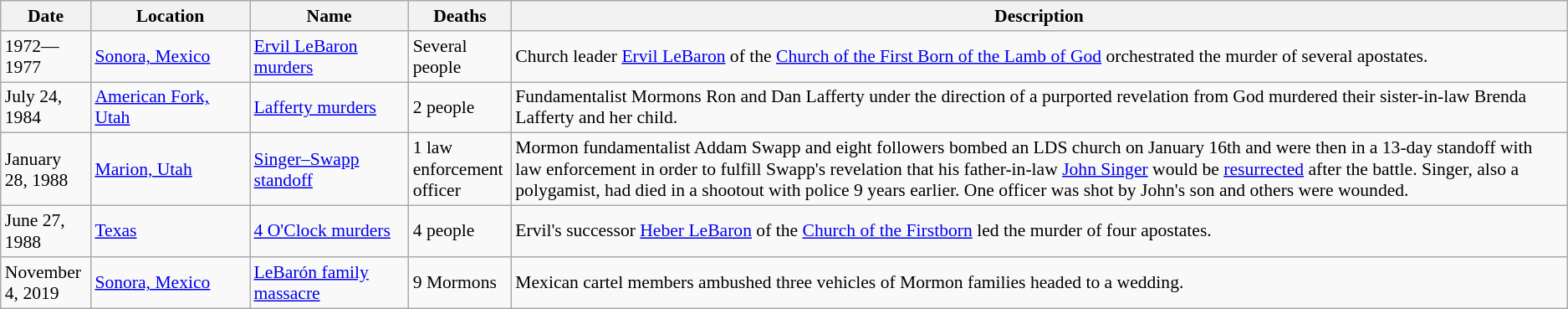<table class="sortable wikitable" style="font-size:90%;">
<tr>
<th style="width:65px;">Date</th>
<th style="width:120px;">Location</th>
<th style="width:120px;">Name</th>
<th style="width:75px;">Deaths</th>
<th class="unsortable">Description</th>
</tr>
<tr>
<td>1972—1977</td>
<td><a href='#'>Sonora, Mexico</a></td>
<td><a href='#'>Ervil LeBaron murders</a></td>
<td>Several people</td>
<td>Church leader <a href='#'>Ervil LeBaron</a> of the <a href='#'>Church of the First Born of the Lamb of God</a>  orchestrated the murder of several apostates.</td>
</tr>
<tr>
<td>July 24, 1984</td>
<td><a href='#'>American Fork, Utah</a></td>
<td><a href='#'>Lafferty murders</a></td>
<td>2 people</td>
<td>Fundamentalist Mormons Ron and Dan Lafferty under the direction of a purported revelation from God murdered their sister-in-law Brenda Lafferty and her child.</td>
</tr>
<tr>
<td>January 28, 1988</td>
<td><a href='#'>Marion, Utah</a></td>
<td><a href='#'>Singer–Swapp standoff</a></td>
<td>1 law enforcement officer</td>
<td>Mormon fundamentalist Addam Swapp and eight followers bombed an LDS church on January 16th and were then in a 13-day standoff with law enforcement in order to fulfill Swapp's revelation that his father-in-law <a href='#'>John Singer</a> would be <a href='#'>resurrected</a> after the battle. Singer, also a polygamist, had died in a shootout with police 9 years earlier. One officer was shot by John's son and others were wounded.</td>
</tr>
<tr>
<td>June 27, 1988</td>
<td><a href='#'>Texas</a></td>
<td><a href='#'>4 O'Clock murders</a></td>
<td>4 people</td>
<td>Ervil's successor <a href='#'>Heber LeBaron</a> of the <a href='#'>Church of the Firstborn</a> led the murder of four apostates.</td>
</tr>
<tr>
<td>November 4, 2019</td>
<td><a href='#'>Sonora, Mexico</a></td>
<td><a href='#'>LeBarón family massacre</a></td>
<td>9 Mormons</td>
<td>Mexican cartel members ambushed three vehicles of Mormon families headed to a wedding.</td>
</tr>
</table>
